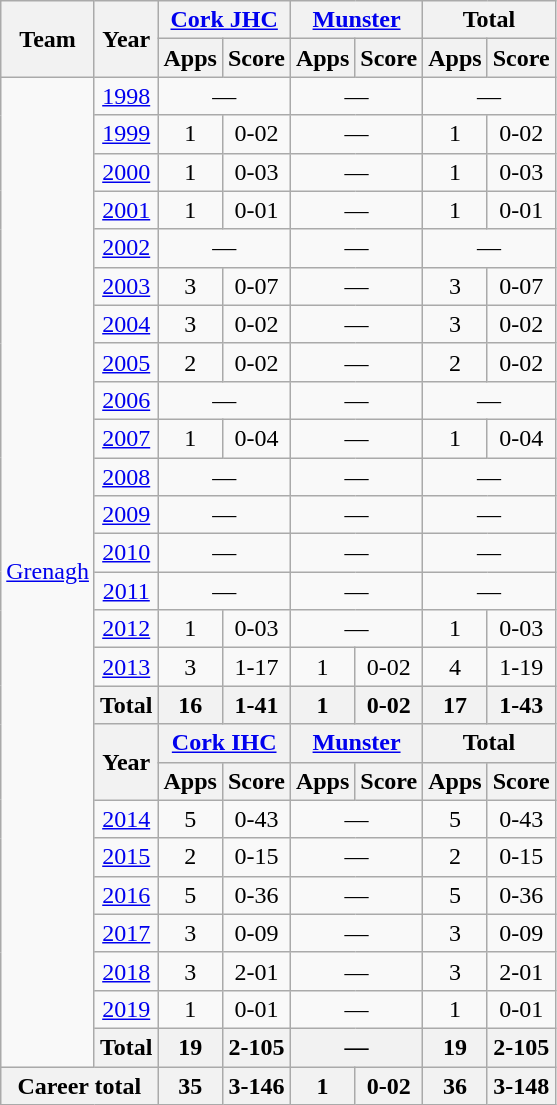<table class="wikitable" style="text-align:center">
<tr>
<th rowspan="2">Team</th>
<th rowspan="2">Year</th>
<th colspan="2"><a href='#'>Cork JHC</a></th>
<th colspan="2"><a href='#'>Munster</a></th>
<th colspan="2">Total</th>
</tr>
<tr>
<th>Apps</th>
<th>Score</th>
<th>Apps</th>
<th>Score</th>
<th>Apps</th>
<th>Score</th>
</tr>
<tr>
<td rowspan="26"><a href='#'>Grenagh</a></td>
<td><a href='#'>1998</a></td>
<td colspan=2>—</td>
<td colspan=2>—</td>
<td colspan=2>—</td>
</tr>
<tr>
<td><a href='#'>1999</a></td>
<td>1</td>
<td>0-02</td>
<td colspan=2>—</td>
<td>1</td>
<td>0-02</td>
</tr>
<tr>
<td><a href='#'>2000</a></td>
<td>1</td>
<td>0-03</td>
<td colspan=2>—</td>
<td>1</td>
<td>0-03</td>
</tr>
<tr>
<td><a href='#'>2001</a></td>
<td>1</td>
<td>0-01</td>
<td colspan=2>—</td>
<td>1</td>
<td>0-01</td>
</tr>
<tr>
<td><a href='#'>2002</a></td>
<td colspan=2>—</td>
<td colspan=2>—</td>
<td colspan=2>—</td>
</tr>
<tr>
<td><a href='#'>2003</a></td>
<td>3</td>
<td>0-07</td>
<td colspan=2>—</td>
<td>3</td>
<td>0-07</td>
</tr>
<tr>
<td><a href='#'>2004</a></td>
<td>3</td>
<td>0-02</td>
<td colspan=2>—</td>
<td>3</td>
<td>0-02</td>
</tr>
<tr>
<td><a href='#'>2005</a></td>
<td>2</td>
<td>0-02</td>
<td colspan=2>—</td>
<td>2</td>
<td>0-02</td>
</tr>
<tr>
<td><a href='#'>2006</a></td>
<td colspan=2>—</td>
<td colspan=2>—</td>
<td colspan=2>—</td>
</tr>
<tr>
<td><a href='#'>2007</a></td>
<td>1</td>
<td>0-04</td>
<td colspan=2>—</td>
<td>1</td>
<td>0-04</td>
</tr>
<tr>
<td><a href='#'>2008</a></td>
<td colspan=2>—</td>
<td colspan=2>—</td>
<td colspan=2>—</td>
</tr>
<tr>
<td><a href='#'>2009</a></td>
<td colspan=2>—</td>
<td colspan=2>—</td>
<td colspan=2>—</td>
</tr>
<tr>
<td><a href='#'>2010</a></td>
<td colspan=2>—</td>
<td colspan=2>—</td>
<td colspan=2>—</td>
</tr>
<tr>
<td><a href='#'>2011</a></td>
<td colspan=2>—</td>
<td colspan=2>—</td>
<td colspan=2>—</td>
</tr>
<tr>
<td><a href='#'>2012</a></td>
<td>1</td>
<td>0-03</td>
<td colspan=2>—</td>
<td>1</td>
<td>0-03</td>
</tr>
<tr>
<td><a href='#'>2013</a></td>
<td>3</td>
<td>1-17</td>
<td>1</td>
<td>0-02</td>
<td>4</td>
<td>1-19</td>
</tr>
<tr>
<th>Total</th>
<th>16</th>
<th>1-41</th>
<th>1</th>
<th>0-02</th>
<th>17</th>
<th>1-43</th>
</tr>
<tr>
<th rowspan=2>Year</th>
<th colspan=2><a href='#'>Cork IHC</a></th>
<th colspan=2><a href='#'>Munster</a></th>
<th colspan=2>Total</th>
</tr>
<tr>
<th>Apps</th>
<th>Score</th>
<th>Apps</th>
<th>Score</th>
<th>Apps</th>
<th>Score</th>
</tr>
<tr>
<td><a href='#'>2014</a></td>
<td>5</td>
<td>0-43</td>
<td colspan=2>—</td>
<td>5</td>
<td>0-43</td>
</tr>
<tr>
<td><a href='#'>2015</a></td>
<td>2</td>
<td>0-15</td>
<td colspan=2>—</td>
<td>2</td>
<td>0-15</td>
</tr>
<tr>
<td><a href='#'>2016</a></td>
<td>5</td>
<td>0-36</td>
<td colspan=2>—</td>
<td>5</td>
<td>0-36</td>
</tr>
<tr>
<td><a href='#'>2017</a></td>
<td>3</td>
<td>0-09</td>
<td colspan=2>—</td>
<td>3</td>
<td>0-09</td>
</tr>
<tr>
<td><a href='#'>2018</a></td>
<td>3</td>
<td>2-01</td>
<td colspan=2>—</td>
<td>3</td>
<td>2-01</td>
</tr>
<tr>
<td><a href='#'>2019</a></td>
<td>1</td>
<td>0-01</td>
<td colspan=2>—</td>
<td>1</td>
<td>0-01</td>
</tr>
<tr>
<th>Total</th>
<th>19</th>
<th>2-105</th>
<th colspan=2>—</th>
<th>19</th>
<th>2-105</th>
</tr>
<tr>
<th colspan="2">Career total</th>
<th>35</th>
<th>3-146</th>
<th>1</th>
<th>0-02</th>
<th>36</th>
<th>3-148</th>
</tr>
</table>
